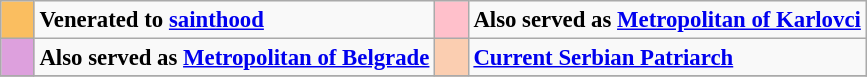<table class="wikitable" style="font-size:95%;">
<tr>
<td style="background-color:#FABE60">    </td>
<td><strong>Venerated to <a href='#'>sainthood</a></strong></td>
<td style="background-color:#FFC0CB">    </td>
<td><strong>Also served as <a href='#'>Metropolitan of Karlovci</a></strong></td>
</tr>
<tr>
<td style="background-color:plum">    </td>
<td><strong>Also served as <a href='#'>Metropolitan of Belgrade</a></strong></td>
<td style="background-color:#FBCEB1">    </td>
<td><strong><a href='#'>Current Serbian Patriarch</a></strong></td>
</tr>
<tr>
</tr>
</table>
